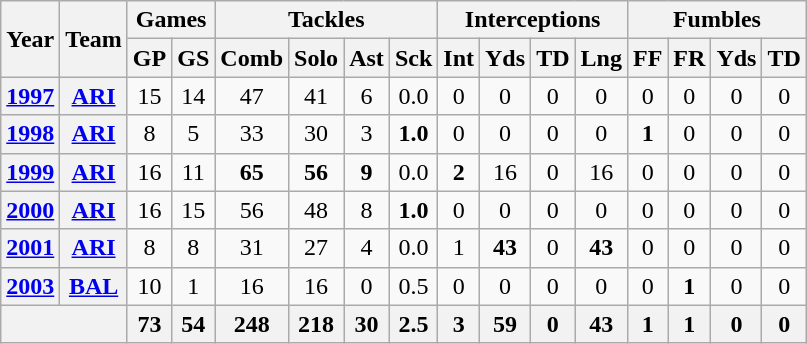<table class="wikitable" style="text-align:center">
<tr>
<th rowspan="2">Year</th>
<th rowspan="2">Team</th>
<th colspan="2">Games</th>
<th colspan="4">Tackles</th>
<th colspan="4">Interceptions</th>
<th colspan="4">Fumbles</th>
</tr>
<tr>
<th>GP</th>
<th>GS</th>
<th>Comb</th>
<th>Solo</th>
<th>Ast</th>
<th>Sck</th>
<th>Int</th>
<th>Yds</th>
<th>TD</th>
<th>Lng</th>
<th>FF</th>
<th>FR</th>
<th>Yds</th>
<th>TD</th>
</tr>
<tr>
<th><a href='#'>1997</a></th>
<th><a href='#'>ARI</a></th>
<td>15</td>
<td>14</td>
<td>47</td>
<td>41</td>
<td>6</td>
<td>0.0</td>
<td>0</td>
<td>0</td>
<td>0</td>
<td>0</td>
<td>0</td>
<td>0</td>
<td>0</td>
<td>0</td>
</tr>
<tr>
<th><a href='#'>1998</a></th>
<th><a href='#'>ARI</a></th>
<td>8</td>
<td>5</td>
<td>33</td>
<td>30</td>
<td>3</td>
<td><strong>1.0</strong></td>
<td>0</td>
<td>0</td>
<td>0</td>
<td>0</td>
<td><strong>1</strong></td>
<td>0</td>
<td>0</td>
<td>0</td>
</tr>
<tr>
<th><a href='#'>1999</a></th>
<th><a href='#'>ARI</a></th>
<td>16</td>
<td>11</td>
<td><strong>65</strong></td>
<td><strong>56</strong></td>
<td><strong>9</strong></td>
<td>0.0</td>
<td><strong>2</strong></td>
<td>16</td>
<td>0</td>
<td>16</td>
<td>0</td>
<td>0</td>
<td>0</td>
<td>0</td>
</tr>
<tr>
<th><a href='#'>2000</a></th>
<th><a href='#'>ARI</a></th>
<td>16</td>
<td>15</td>
<td>56</td>
<td>48</td>
<td>8</td>
<td><strong>1.0</strong></td>
<td>0</td>
<td>0</td>
<td>0</td>
<td>0</td>
<td>0</td>
<td>0</td>
<td>0</td>
<td>0</td>
</tr>
<tr>
<th><a href='#'>2001</a></th>
<th><a href='#'>ARI</a></th>
<td>8</td>
<td>8</td>
<td>31</td>
<td>27</td>
<td>4</td>
<td>0.0</td>
<td>1</td>
<td><strong>43</strong></td>
<td>0</td>
<td><strong>43</strong></td>
<td>0</td>
<td>0</td>
<td>0</td>
<td>0</td>
</tr>
<tr>
<th><a href='#'>2003</a></th>
<th><a href='#'>BAL</a></th>
<td>10</td>
<td>1</td>
<td>16</td>
<td>16</td>
<td>0</td>
<td>0.5</td>
<td>0</td>
<td>0</td>
<td>0</td>
<td>0</td>
<td>0</td>
<td><strong>1</strong></td>
<td>0</td>
<td>0</td>
</tr>
<tr>
<th colspan="2"></th>
<th>73</th>
<th>54</th>
<th>248</th>
<th>218</th>
<th>30</th>
<th>2.5</th>
<th>3</th>
<th>59</th>
<th>0</th>
<th>43</th>
<th>1</th>
<th>1</th>
<th>0</th>
<th>0</th>
</tr>
</table>
